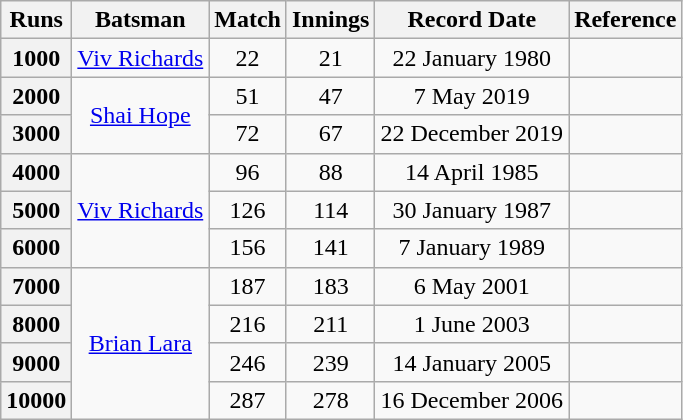<table class="wikitable plainrowheaders sortable" style="text-align:center;">
<tr>
<th scope="col" style="text-align:center;">Runs</th>
<th scope="col" style="text-align:center;">Batsman</th>
<th scope="col" style="text-align:center;">Match</th>
<th scope="col" style="text-align:center;">Innings</th>
<th scope="col" style="text-align:center;">Record Date</th>
<th scope="col">Reference</th>
</tr>
<tr>
<th scope=row style=text-align:center;>1000</th>
<td><a href='#'>Viv Richards</a></td>
<td>22</td>
<td>21</td>
<td>22 January 1980</td>
<td></td>
</tr>
<tr>
<th scope=row style=text-align:center;>2000</th>
<td rowspan=2><a href='#'>Shai Hope</a></td>
<td>51</td>
<td>47</td>
<td>7 May 2019</td>
<td></td>
</tr>
<tr>
<th scope=row style=text-align:center;>3000</th>
<td>72</td>
<td>67</td>
<td>22 December 2019</td>
<td></td>
</tr>
<tr>
<th scope=row style=text-align:center;>4000</th>
<td rowspan=3><a href='#'>Viv Richards</a></td>
<td>96</td>
<td>88</td>
<td>14 April 1985</td>
<td></td>
</tr>
<tr>
<th scope=row style=text-align:center;>5000</th>
<td>126</td>
<td>114</td>
<td>30 January 1987</td>
<td></td>
</tr>
<tr>
<th scope=row style=text-align:center;>6000</th>
<td>156</td>
<td>141</td>
<td>7 January 1989</td>
<td></td>
</tr>
<tr>
<th scope=row style=text-align:center;>7000</th>
<td rowspan=4><a href='#'>Brian Lara</a></td>
<td>187</td>
<td>183</td>
<td>6 May 2001</td>
<td></td>
</tr>
<tr>
<th scope=row style=text-align:center;>8000</th>
<td>216</td>
<td>211</td>
<td>1 June 2003</td>
<td></td>
</tr>
<tr>
<th scope=row style=text-align:center;>9000</th>
<td>246</td>
<td>239</td>
<td>14 January 2005</td>
<td></td>
</tr>
<tr>
<th scope=row style=text-align:center;>10000</th>
<td>287</td>
<td>278</td>
<td>16 December 2006</td>
<td></td>
</tr>
</table>
